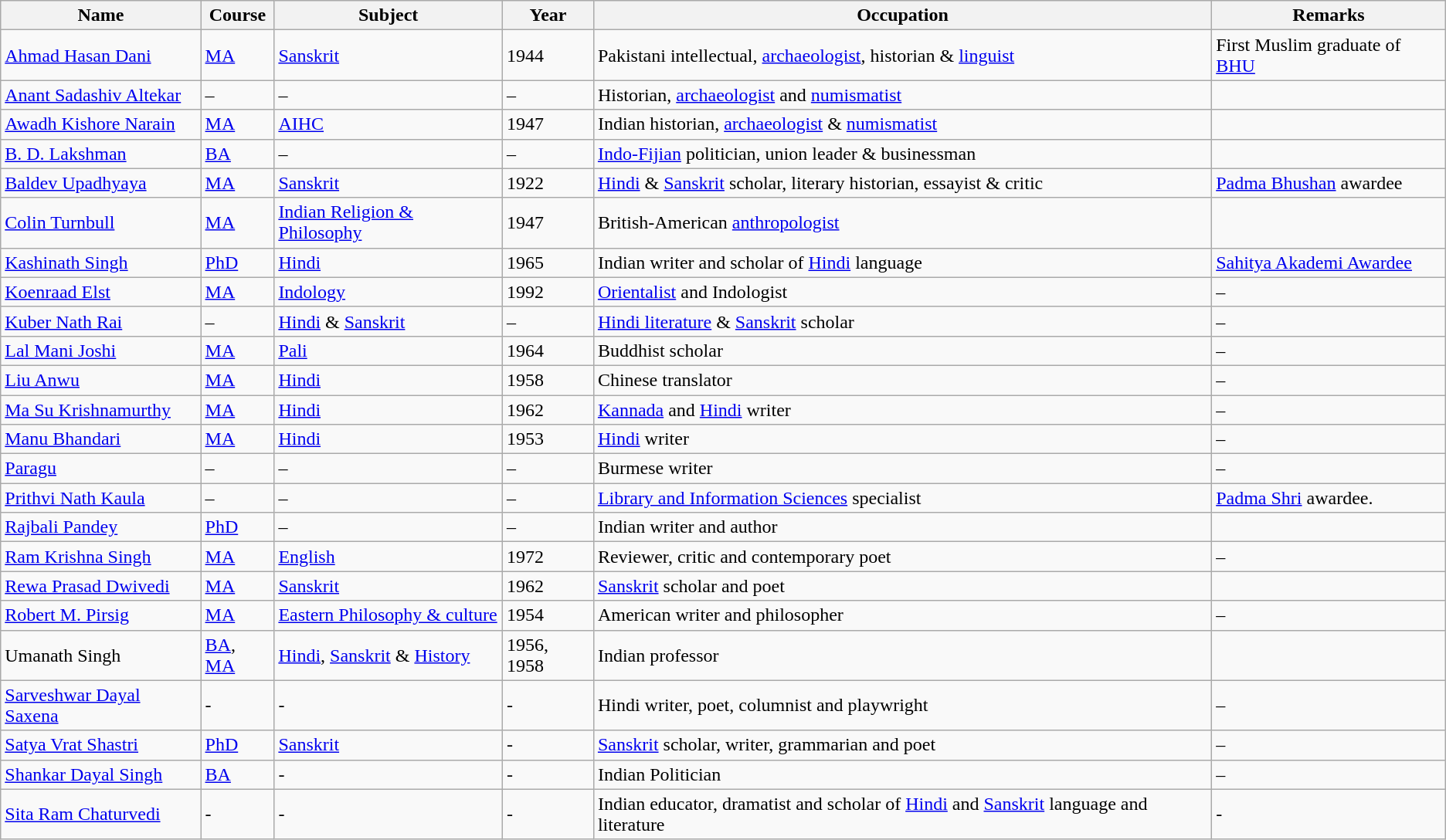<table class="wikitable sortable">
<tr>
<th>Name</th>
<th>Course</th>
<th>Subject</th>
<th>Year</th>
<th>Occupation</th>
<th>Remarks</th>
</tr>
<tr>
<td><a href='#'>Ahmad Hasan Dani</a></td>
<td><a href='#'>MA</a></td>
<td><a href='#'>Sanskrit</a></td>
<td>1944</td>
<td>Pakistani intellectual, <a href='#'>archaeologist</a>, historian & <a href='#'>linguist</a></td>
<td>First Muslim graduate of <a href='#'>BHU</a></td>
</tr>
<tr>
<td><a href='#'>Anant Sadashiv Altekar</a></td>
<td>–</td>
<td>–</td>
<td>–</td>
<td>Historian, <a href='#'>archaeologist</a> and <a href='#'>numismatist</a></td>
<td></td>
</tr>
<tr>
<td><a href='#'>Awadh Kishore Narain</a></td>
<td><a href='#'>MA</a></td>
<td><a href='#'>AIHC</a></td>
<td>1947</td>
<td>Indian historian, <a href='#'>archaeologist</a> & <a href='#'>numismatist</a></td>
<td></td>
</tr>
<tr>
<td><a href='#'>B. D. Lakshman</a></td>
<td><a href='#'>BA</a></td>
<td>–</td>
<td>–</td>
<td><a href='#'>Indo-Fijian</a> politician, union leader & businessman</td>
<td></td>
</tr>
<tr>
<td><a href='#'>Baldev Upadhyaya</a></td>
<td><a href='#'>MA</a></td>
<td><a href='#'>Sanskrit</a></td>
<td>1922</td>
<td><a href='#'>Hindi</a> & <a href='#'>Sanskrit</a> scholar, literary historian, essayist & critic</td>
<td><a href='#'>Padma Bhushan</a> awardee</td>
</tr>
<tr>
<td><a href='#'>Colin Turnbull</a></td>
<td><a href='#'>MA</a></td>
<td><a href='#'>Indian Religion & Philosophy</a></td>
<td>1947</td>
<td>British-American <a href='#'>anthropologist</a></td>
<td></td>
</tr>
<tr>
<td><a href='#'>Kashinath Singh</a></td>
<td><a href='#'>PhD</a></td>
<td><a href='#'>Hindi</a></td>
<td>1965</td>
<td>Indian writer and scholar of <a href='#'>Hindi</a> language</td>
<td><a href='#'>Sahitya Akademi Awardee</a></td>
</tr>
<tr>
<td><a href='#'>Koenraad Elst</a></td>
<td><a href='#'>MA</a></td>
<td><a href='#'>Indology</a></td>
<td>1992</td>
<td><a href='#'>Orientalist</a> and Indologist</td>
<td>–</td>
</tr>
<tr>
<td><a href='#'>Kuber Nath Rai</a></td>
<td>–</td>
<td><a href='#'>Hindi</a> & <a href='#'>Sanskrit</a></td>
<td>–</td>
<td><a href='#'>Hindi literature</a> & <a href='#'>Sanskrit</a> scholar</td>
<td>–</td>
</tr>
<tr>
<td><a href='#'>Lal Mani Joshi</a></td>
<td><a href='#'>MA</a></td>
<td><a href='#'>Pali</a></td>
<td>1964</td>
<td>Buddhist scholar</td>
<td>–</td>
</tr>
<tr>
<td><a href='#'>Liu Anwu</a></td>
<td><a href='#'>MA</a></td>
<td><a href='#'>Hindi</a></td>
<td>1958</td>
<td>Chinese translator</td>
<td>–</td>
</tr>
<tr>
<td><a href='#'>Ma Su Krishnamurthy</a></td>
<td><a href='#'>MA</a></td>
<td><a href='#'>Hindi</a></td>
<td>1962</td>
<td><a href='#'>Kannada</a> and <a href='#'>Hindi</a> writer</td>
<td>–</td>
</tr>
<tr>
<td><a href='#'>Manu Bhandari</a></td>
<td><a href='#'>MA</a></td>
<td><a href='#'>Hindi</a></td>
<td>1953</td>
<td><a href='#'>Hindi</a> writer</td>
<td>–</td>
</tr>
<tr>
<td><a href='#'>Paragu</a></td>
<td>–</td>
<td>–</td>
<td>–</td>
<td>Burmese writer</td>
<td>–</td>
</tr>
<tr>
<td><a href='#'>Prithvi Nath Kaula</a></td>
<td>–</td>
<td>–</td>
<td>–</td>
<td><a href='#'>Library and Information Sciences</a> specialist</td>
<td><a href='#'>Padma Shri</a> awardee.</td>
</tr>
<tr>
<td><a href='#'>Rajbali Pandey</a></td>
<td><a href='#'>PhD</a></td>
<td>–</td>
<td>–</td>
<td>Indian writer and author</td>
<td></td>
</tr>
<tr>
<td><a href='#'>Ram Krishna Singh</a></td>
<td><a href='#'>MA</a></td>
<td><a href='#'>English</a></td>
<td>1972</td>
<td>Reviewer, critic and contemporary poet</td>
<td>–</td>
</tr>
<tr>
<td><a href='#'>Rewa Prasad Dwivedi</a></td>
<td><a href='#'>MA</a></td>
<td><a href='#'>Sanskrit</a></td>
<td>1962</td>
<td><a href='#'>Sanskrit</a> scholar and poet</td>
<td></td>
</tr>
<tr>
<td><a href='#'>Robert M. Pirsig</a></td>
<td><a href='#'>MA</a></td>
<td><a href='#'>Eastern Philosophy & culture</a></td>
<td>1954</td>
<td>American writer and philosopher</td>
<td>–</td>
</tr>
<tr>
<td>Umanath Singh</td>
<td><a href='#'>BA</a>, <a href='#'>MA</a></td>
<td><a href='#'>Hindi</a>, <a href='#'>Sanskrit</a> & <a href='#'>History</a></td>
<td>1956, 1958</td>
<td>Indian professor</td>
<td></td>
</tr>
<tr>
<td><a href='#'>Sarveshwar Dayal Saxena</a></td>
<td>-</td>
<td>-</td>
<td>-</td>
<td>Hindi writer, poet, columnist and playwright</td>
<td>–</td>
</tr>
<tr>
<td><a href='#'>Satya Vrat Shastri</a></td>
<td><a href='#'>PhD</a></td>
<td><a href='#'>Sanskrit</a></td>
<td>-</td>
<td><a href='#'>Sanskrit</a> scholar, writer, grammarian and poet</td>
<td>–</td>
</tr>
<tr>
<td><a href='#'>Shankar Dayal Singh</a></td>
<td><a href='#'>BA</a></td>
<td>-</td>
<td>-</td>
<td>Indian Politician</td>
<td>–</td>
</tr>
<tr>
<td><a href='#'>Sita Ram Chaturvedi</a></td>
<td>-</td>
<td>-</td>
<td>-</td>
<td>Indian educator, dramatist and scholar of <a href='#'>Hindi</a> and <a href='#'>Sanskrit</a> language and literature</td>
<td>-</td>
</tr>
</table>
